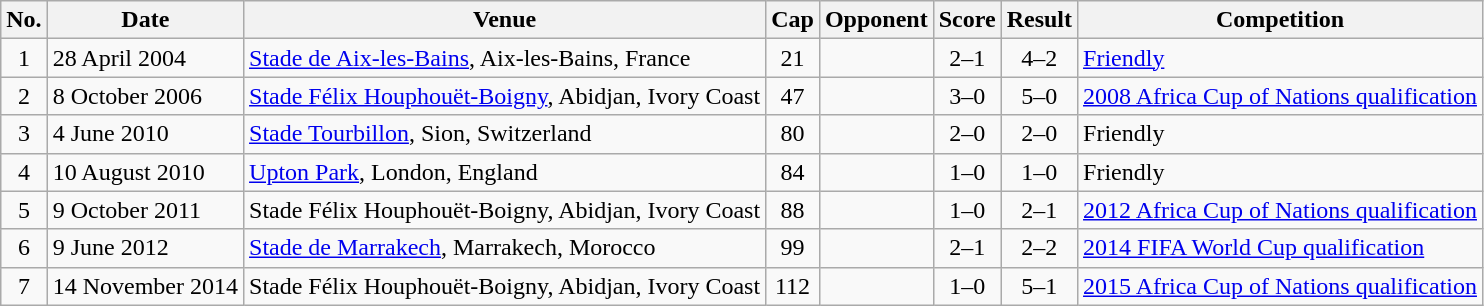<table class="wikitable sortable">
<tr>
<th scope="col">No.</th>
<th scope="col">Date</th>
<th scope="col">Venue</th>
<th scope="col">Cap</th>
<th scope="col">Opponent</th>
<th scope="col">Score</th>
<th scope="col">Result</th>
<th scope="col">Competition</th>
</tr>
<tr>
<td align="center">1</td>
<td>28 April 2004</td>
<td><a href='#'>Stade de Aix-les-Bains</a>, Aix-les-Bains, France</td>
<td align="center">21</td>
<td></td>
<td align="center">2–1</td>
<td align="center">4–2</td>
<td><a href='#'>Friendly</a></td>
</tr>
<tr>
<td align="center">2</td>
<td>8 October 2006</td>
<td><a href='#'>Stade Félix Houphouët-Boigny</a>, Abidjan, Ivory Coast</td>
<td align="center">47</td>
<td></td>
<td align="center">3–0</td>
<td align="center">5–0</td>
<td><a href='#'>2008 Africa Cup of Nations qualification</a></td>
</tr>
<tr>
<td align="center">3</td>
<td>4 June 2010</td>
<td><a href='#'>Stade Tourbillon</a>, Sion, Switzerland</td>
<td align="center">80</td>
<td></td>
<td align="center">2–0</td>
<td align="center">2–0</td>
<td>Friendly</td>
</tr>
<tr>
<td align="center">4</td>
<td>10 August 2010</td>
<td><a href='#'>Upton Park</a>, London, England</td>
<td align="center">84</td>
<td></td>
<td align="center">1–0</td>
<td align="center">1–0</td>
<td>Friendly</td>
</tr>
<tr>
<td align="center">5</td>
<td>9 October 2011</td>
<td>Stade Félix Houphouët-Boigny, Abidjan, Ivory Coast</td>
<td align="center">88</td>
<td></td>
<td align="center">1–0</td>
<td align="center">2–1</td>
<td><a href='#'>2012 Africa Cup of Nations qualification</a></td>
</tr>
<tr>
<td align="center">6</td>
<td>9 June 2012</td>
<td><a href='#'>Stade de Marrakech</a>, Marrakech, Morocco</td>
<td align="center">99</td>
<td></td>
<td align="center">2–1</td>
<td align="center">2–2</td>
<td><a href='#'>2014 FIFA World Cup qualification</a></td>
</tr>
<tr>
<td align="center">7</td>
<td>14 November 2014</td>
<td>Stade Félix Houphouët-Boigny, Abidjan, Ivory Coast</td>
<td align="center">112</td>
<td></td>
<td align="center">1–0</td>
<td align="center">5–1</td>
<td><a href='#'>2015 Africa Cup of Nations qualification</a></td>
</tr>
</table>
